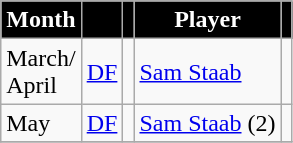<table class="wikitable">
<tr>
<th style="background:#000; color:#fff;" scope="col">Month</th>
<th style="background:#000; color:#fff;" scope="col"></th>
<th style="background:#000; color:#fff;" scope="col"></th>
<th style="background:#000; color:#fff;" scope="col">Player</th>
<th style="background:#000; color:#fff;" scope="col"></th>
</tr>
<tr>
<td>March/<br>April</td>
<td><a href='#'>DF</a></td>
<td></td>
<td><a href='#'>Sam Staab</a></td>
<td></td>
</tr>
<tr>
<td>May</td>
<td><a href='#'>DF</a></td>
<td></td>
<td><a href='#'>Sam Staab</a> (2)</td>
<td></td>
</tr>
<tr>
</tr>
</table>
